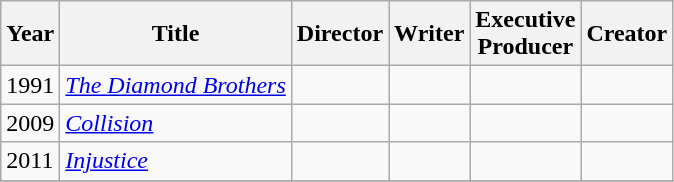<table class="wikitable">
<tr>
<th>Year</th>
<th>Title</th>
<th>Director</th>
<th>Writer</th>
<th>Executive<br>Producer</th>
<th>Creator</th>
</tr>
<tr>
<td>1991</td>
<td><em><a href='#'>The Diamond Brothers</a></em></td>
<td></td>
<td></td>
<td></td>
<td></td>
</tr>
<tr>
<td>2009</td>
<td><em><a href='#'>Collision</a></em></td>
<td></td>
<td></td>
<td></td>
<td></td>
</tr>
<tr>
<td>2011</td>
<td><em><a href='#'>Injustice</a></em></td>
<td></td>
<td></td>
<td></td>
<td></td>
</tr>
<tr>
</tr>
</table>
